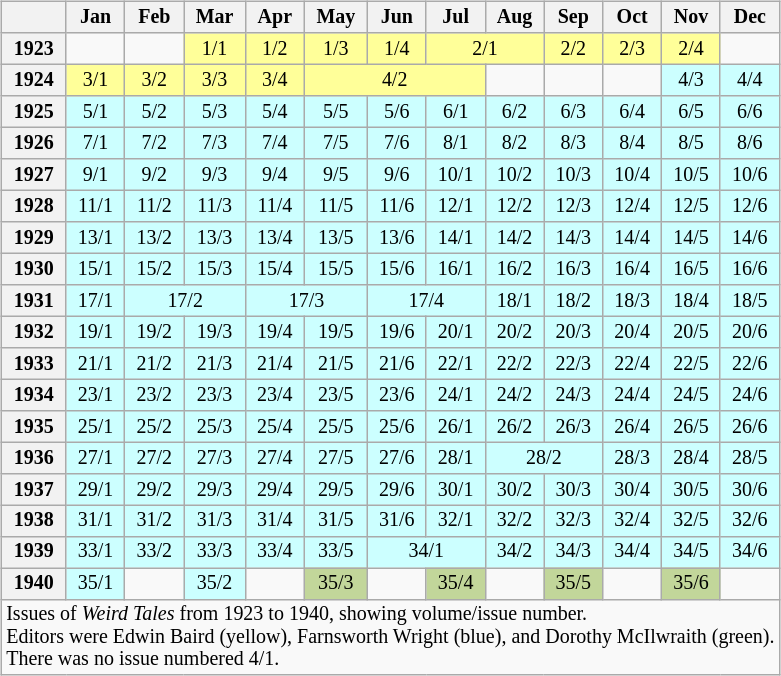<table class="wikitable" style="font-size: 10pt; line-height: 11pt; margin-left: 2em; text-align: center; float: right">
<tr>
<th></th>
<th>Jan</th>
<th>Feb</th>
<th>Mar</th>
<th>Apr</th>
<th>May</th>
<th>Jun</th>
<th>Jul</th>
<th>Aug</th>
<th>Sep</th>
<th>Oct</th>
<th>Nov</th>
<th>Dec</th>
</tr>
<tr>
<th>1923</th>
<td></td>
<td></td>
<td style="background:#ff9;">1/1</td>
<td style="background:#ff9;">1/2</td>
<td style="background:#ff9;">1/3</td>
<td style="background:#ff9;">1/4</td>
<td colspan="2" style="background:#ff9;">2/1</td>
<td style="background:#ff9;">2/2</td>
<td style="background:#ff9;">2/3</td>
<td style="background:#ff9;">2/4</td>
<td></td>
</tr>
<tr>
<th>1924</th>
<td style="background:#ff9;">3/1</td>
<td style="background:#ff9;">3/2</td>
<td style="background:#ff9;">3/3</td>
<td style="background:#ff9;">3/4</td>
<td colspan="3" style="background:#ff9;">4/2</td>
<td></td>
<td></td>
<td></td>
<td style="background:#cff;">4/3</td>
<td style="background:#cff;">4/4</td>
</tr>
<tr>
<th>1925</th>
<td style="background:#cff;">5/1</td>
<td style="background:#cff;">5/2</td>
<td style="background:#cff;">5/3</td>
<td style="background:#cff;">5/4</td>
<td style="background:#cff;">5/5</td>
<td style="background:#cff;">5/6</td>
<td style="background:#cff;">6/1</td>
<td style="background:#cff;">6/2</td>
<td style="background:#cff;">6/3</td>
<td style="background:#cff;">6/4</td>
<td style="background:#cff;">6/5</td>
<td style="background:#cff;">6/6</td>
</tr>
<tr>
<th>1926</th>
<td style="background:#cff;">7/1</td>
<td style="background:#cff;">7/2</td>
<td style="background:#cff;">7/3</td>
<td style="background:#cff;">7/4</td>
<td style="background:#cff;">7/5</td>
<td style="background:#cff;">7/6</td>
<td style="background:#cff;">8/1</td>
<td style="background:#cff;">8/2</td>
<td style="background:#cff;">8/3</td>
<td style="background:#cff;">8/4</td>
<td style="background:#cff;">8/5</td>
<td style="background:#cff;">8/6</td>
</tr>
<tr>
<th>1927</th>
<td style="background:#cff;">9/1</td>
<td style="background:#cff;">9/2</td>
<td style="background:#cff;">9/3</td>
<td style="background:#cff;">9/4</td>
<td style="background:#cff;">9/5</td>
<td style="background:#cff;">9/6</td>
<td style="background:#cff;">10/1</td>
<td style="background:#cff;">10/2</td>
<td style="background:#cff;">10/3</td>
<td style="background:#cff;">10/4</td>
<td style="background:#cff;">10/5</td>
<td style="background:#cff;">10/6</td>
</tr>
<tr>
<th>1928</th>
<td style="background:#cff;">11/1</td>
<td style="background:#cff;">11/2</td>
<td style="background:#cff;">11/3</td>
<td style="background:#cff;">11/4</td>
<td style="background:#cff;">11/5</td>
<td style="background:#cff;">11/6</td>
<td style="background:#cff;">12/1</td>
<td style="background:#cff;">12/2</td>
<td style="background:#cff;">12/3</td>
<td style="background:#cff;">12/4</td>
<td style="background:#cff;">12/5</td>
<td style="background:#cff;">12/6</td>
</tr>
<tr>
<th>1929</th>
<td style="background:#cff;">13/1</td>
<td style="background:#cff;">13/2</td>
<td style="background:#cff;">13/3</td>
<td style="background:#cff;">13/4</td>
<td style="background:#cff;">13/5</td>
<td style="background:#cff;">13/6</td>
<td style="background:#cff;">14/1</td>
<td style="background:#cff;">14/2</td>
<td style="background:#cff;">14/3</td>
<td style="background:#cff;">14/4</td>
<td style="background:#cff;">14/5</td>
<td style="background:#cff;">14/6</td>
</tr>
<tr>
<th>1930</th>
<td style="background:#cff;">15/1</td>
<td style="background:#cff;">15/2</td>
<td style="background:#cff;">15/3</td>
<td style="background:#cff;">15/4</td>
<td style="background:#cff;">15/5</td>
<td style="background:#cff;">15/6</td>
<td style="background:#cff;">16/1</td>
<td style="background:#cff;">16/2</td>
<td style="background:#cff;">16/3</td>
<td style="background:#cff;">16/4</td>
<td style="background:#cff;">16/5</td>
<td style="background:#cff;">16/6</td>
</tr>
<tr>
<th>1931</th>
<td style="background:#cff;">17/1</td>
<td colspan="2" style="background:#cff;">17/2</td>
<td colspan="2" style="background:#cff;">17/3</td>
<td colspan="2" style="background:#cff;">17/4</td>
<td style="background:#cff;">18/1</td>
<td style="background:#cff;">18/2</td>
<td style="background:#cff;">18/3</td>
<td style="background:#cff;">18/4</td>
<td style="background:#cff;">18/5</td>
</tr>
<tr>
<th>1932</th>
<td style="background:#cff;">19/1</td>
<td style="background:#cff;">19/2</td>
<td style="background:#cff;">19/3</td>
<td style="background:#cff;">19/4</td>
<td style="background:#cff;">19/5</td>
<td style="background:#cff;">19/6</td>
<td style="background:#cff;">20/1</td>
<td style="background:#cff;">20/2</td>
<td style="background:#cff;">20/3</td>
<td style="background:#cff;">20/4</td>
<td style="background:#cff;">20/5</td>
<td style="background:#cff;">20/6</td>
</tr>
<tr>
<th>1933</th>
<td style="background:#cff;">21/1</td>
<td style="background:#cff;">21/2</td>
<td style="background:#cff;">21/3</td>
<td style="background:#cff;">21/4</td>
<td style="background:#cff;">21/5</td>
<td style="background:#cff;">21/6</td>
<td style="background:#cff;">22/1</td>
<td style="background:#cff;">22/2</td>
<td style="background:#cff;">22/3</td>
<td style="background:#cff;">22/4</td>
<td style="background:#cff;">22/5</td>
<td style="background:#cff;">22/6</td>
</tr>
<tr>
<th>1934</th>
<td style="background:#cff;">23/1</td>
<td style="background:#cff;">23/2</td>
<td style="background:#cff;">23/3</td>
<td style="background:#cff;">23/4</td>
<td style="background:#cff;">23/5</td>
<td style="background:#cff;">23/6</td>
<td style="background:#cff;">24/1</td>
<td style="background:#cff;">24/2</td>
<td style="background:#cff;">24/3</td>
<td style="background:#cff;">24/4</td>
<td style="background:#cff;">24/5</td>
<td style="background:#cff;">24/6</td>
</tr>
<tr>
<th>1935</th>
<td style="background:#cff;">25/1</td>
<td style="background:#cff;">25/2</td>
<td style="background:#cff;">25/3</td>
<td style="background:#cff;">25/4</td>
<td style="background:#cff;">25/5</td>
<td style="background:#cff;">25/6</td>
<td style="background:#cff;">26/1</td>
<td style="background:#cff;">26/2</td>
<td style="background:#cff;">26/3</td>
<td style="background:#cff;">26/4</td>
<td style="background:#cff;">26/5</td>
<td style="background:#cff;">26/6</td>
</tr>
<tr>
<th>1936</th>
<td style="background:#cff;">27/1</td>
<td style="background:#cff;">27/2</td>
<td style="background:#cff;">27/3</td>
<td style="background:#cff;">27/4</td>
<td style="background:#cff;">27/5</td>
<td style="background:#cff;">27/6</td>
<td style="background:#cff;">28/1</td>
<td colspan="2" style="background:#cff;">28/2</td>
<td style="background:#cff;">28/3</td>
<td style="background:#cff;">28/4</td>
<td style="background:#cff;">28/5</td>
</tr>
<tr>
<th>1937</th>
<td style="background:#cff;">29/1</td>
<td style="background:#cff;">29/2</td>
<td style="background:#cff;">29/3</td>
<td style="background:#cff;">29/4</td>
<td style="background:#cff;">29/5</td>
<td style="background:#cff;">29/6</td>
<td style="background:#cff;">30/1</td>
<td style="background:#cff;">30/2</td>
<td style="background:#cff;">30/3</td>
<td style="background:#cff;">30/4</td>
<td style="background:#cff;">30/5</td>
<td style="background:#cff;">30/6</td>
</tr>
<tr>
<th>1938</th>
<td style="background:#cff;">31/1</td>
<td style="background:#cff;">31/2</td>
<td style="background:#cff;">31/3</td>
<td style="background:#cff;">31/4</td>
<td style="background:#cff;">31/5</td>
<td style="background:#cff;">31/6</td>
<td style="background:#cff;">32/1</td>
<td style="background:#cff;">32/2</td>
<td style="background:#cff;">32/3</td>
<td style="background:#cff;">32/4</td>
<td style="background:#cff;">32/5</td>
<td style="background:#cff;">32/6</td>
</tr>
<tr>
<th>1939</th>
<td style="background:#cff;">33/1</td>
<td style="background:#cff;">33/2</td>
<td style="background:#cff;">33/3</td>
<td style="background:#cff;">33/4</td>
<td style="background:#cff;">33/5</td>
<td colspan="2" style="background:#cff;">34/1</td>
<td style="background:#cff;">34/2</td>
<td style="background:#cff;">34/3</td>
<td style="background:#cff;">34/4</td>
<td style="background:#cff;">34/5</td>
<td style="background:#cff;">34/6</td>
</tr>
<tr>
<th>1940</th>
<td style="background:#cff;">35/1</td>
<td></td>
<td style="background:#cff;">35/2</td>
<td></td>
<td style="background:#c2d69a;">35/3</td>
<td></td>
<td style="background:#c2d69a;">35/4</td>
<td></td>
<td style="background:#c2d69a;">35/5</td>
<td></td>
<td style="background:#c2d69a;">35/6</td>
</tr>
<tr>
<td colspan="13" style="text-align:left">Issues of <em>Weird Tales</em> from 1923 to 1940, showing volume/issue number.<br>Editors were Edwin Baird (yellow), Farnsworth Wright (blue), and Dorothy McIlwraith (green).<br>There was no issue numbered 4/1.</td>
</tr>
</table>
